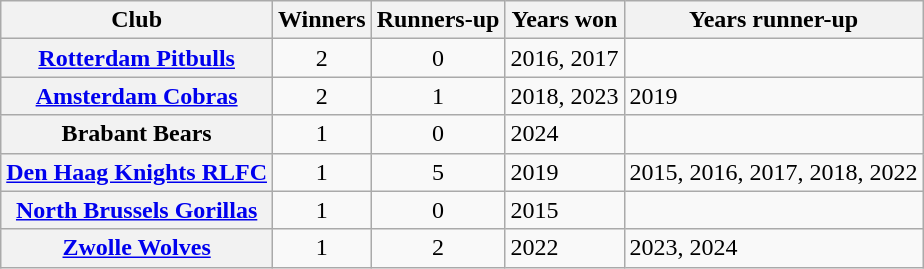<table class="wikitable plainrowheaders sortable">
<tr>
<th scope=col>Club</th>
<th scope=col>Winners</th>
<th scope=col>Runners-up</th>
<th scope=col>Years won</th>
<th scope=col>Years runner-up</th>
</tr>
<tr>
<th scope=row><a href='#'>Rotterdam Pitbulls</a></th>
<td style="text-align:center;">2</td>
<td style="text-align:center;">0</td>
<td>2016, 2017</td>
<td></td>
</tr>
<tr>
<th scope="row"><a href='#'>Amsterdam Cobras</a></th>
<td style="text-align:center;">2</td>
<td style="text-align:center;">1</td>
<td>2018, 2023</td>
<td>2019</td>
</tr>
<tr>
<th scope="row">Brabant Bears</th>
<td style="text-align:center;">1</td>
<td style="text-align:center;">0</td>
<td>2024</td>
<td></td>
</tr>
<tr>
<th scope=row><a href='#'>Den Haag Knights RLFC</a></th>
<td style="text-align:center;">1</td>
<td style="text-align:center;">5</td>
<td>2019</td>
<td>2015, 2016, 2017, 2018, 2022</td>
</tr>
<tr>
<th scope=row><a href='#'>North Brussels Gorillas</a></th>
<td style="text-align:center;">1</td>
<td style="text-align:center;">0</td>
<td>2015</td>
</tr>
<tr>
<th scope=row><a href='#'>Zwolle Wolves</a></th>
<td style="text-align:center;">1</td>
<td style="text-align:center;">2</td>
<td>2022</td>
<td>2023, 2024</td>
</tr>
</table>
